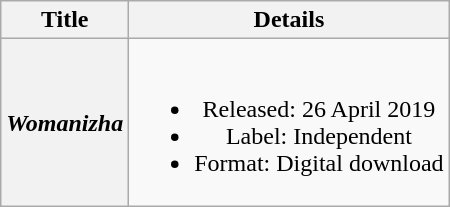<table class="wikitable plainrowheaders" style="text-align:center">
<tr>
<th scope="col">Title</th>
<th scope="col">Details</th>
</tr>
<tr>
<th scope="row"><em>Womanizha</em></th>
<td><br><ul><li>Released: 26 April 2019</li><li>Label: Independent</li><li>Format: Digital download</li></ul></td>
</tr>
</table>
